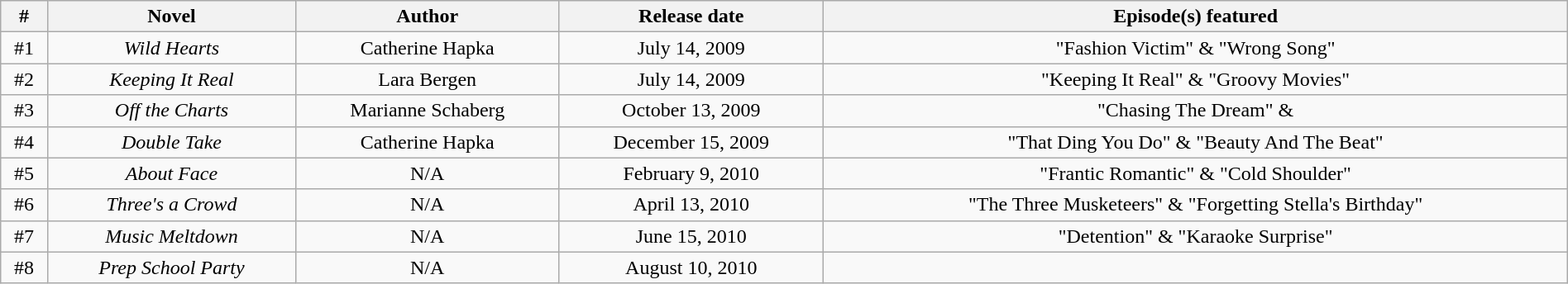<table class="wikitable sortable" width="100%" border="1" style="font-size: 100%; text-align:center">
<tr>
<th>#</th>
<th>Novel</th>
<th>Author</th>
<th>Release date</th>
<th>Episode(s) featured</th>
</tr>
<tr>
<td>#1</td>
<td><em>Wild Hearts</em></td>
<td>Catherine Hapka</td>
<td>July 14, 2009</td>
<td>"Fashion Victim" & "Wrong Song"</td>
</tr>
<tr>
<td>#2</td>
<td><em>Keeping It Real</em></td>
<td>Lara Bergen</td>
<td>July 14, 2009</td>
<td>"Keeping It Real" & "Groovy Movies"</td>
</tr>
<tr>
<td>#3</td>
<td><em>Off the Charts</em></td>
<td>Marianne Schaberg</td>
<td>October 13, 2009</td>
<td>"Chasing The Dream" &</td>
</tr>
<tr>
<td>#4</td>
<td><em>Double Take</em></td>
<td>Catherine Hapka</td>
<td>December 15, 2009</td>
<td>"That Ding You Do" & "Beauty And The Beat"</td>
</tr>
<tr>
<td>#5</td>
<td><em>About Face</em></td>
<td>N/A</td>
<td>February 9, 2010</td>
<td>"Frantic Romantic" & "Cold Shoulder"</td>
</tr>
<tr>
<td>#6</td>
<td><em>Three's a Crowd</em></td>
<td>N/A</td>
<td>April 13, 2010</td>
<td>"The Three Musketeers" & "Forgetting Stella's Birthday"</td>
</tr>
<tr>
<td>#7</td>
<td><em>Music Meltdown</em></td>
<td>N/A</td>
<td>June 15, 2010</td>
<td>"Detention" & "Karaoke Surprise"</td>
</tr>
<tr>
<td>#8</td>
<td><em>Prep School Party</em></td>
<td>N/A</td>
<td>August 10, 2010</td>
<td></td>
</tr>
</table>
